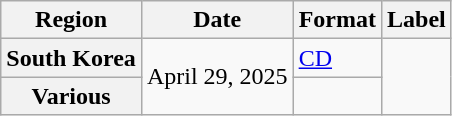<table class="wikitable plainrowheaders">
<tr>
<th scope="col">Region</th>
<th scope="col">Date</th>
<th scope="col">Format</th>
<th scope="col">Label</th>
</tr>
<tr>
<th scope="row">South Korea</th>
<td rowspan="2">April 29, 2025</td>
<td><a href='#'>CD</a></td>
<td rowspan="2"></td>
</tr>
<tr>
<th scope="row">Various</th>
<td></td>
</tr>
</table>
